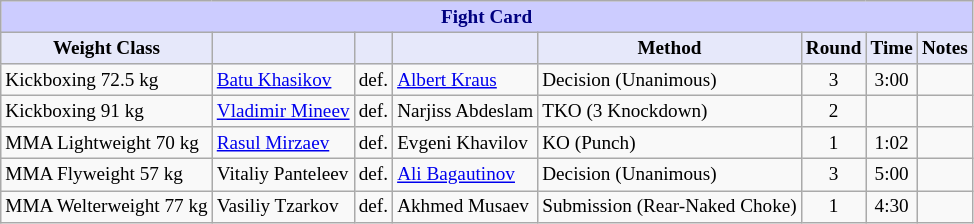<table class="wikitable" style="font-size: 80%;">
<tr>
<th colspan="8" style="background-color: #ccf; color: #000080; text-align: center;"><strong>Fight Card</strong></th>
</tr>
<tr>
<th colspan="1" style="background-color: #E6E8FA; color: #000000; text-align: center;">Weight Class</th>
<th colspan="1" style="background-color: #E6E8FA; color: #000000; text-align: center;"></th>
<th colspan="1" style="background-color: #E6E8FA; color: #000000; text-align: center;"></th>
<th colspan="1" style="background-color: #E6E8FA; color: #000000; text-align: center;"></th>
<th colspan="1" style="background-color: #E6E8FA; color: #000000; text-align: center;">Method</th>
<th colspan="1" style="background-color: #E6E8FA; color: #000000; text-align: center;">Round</th>
<th colspan="1" style="background-color: #E6E8FA; color: #000000; text-align: center;">Time</th>
<th colspan="1" style="background-color: #E6E8FA; color: #000000; text-align: center;">Notes</th>
</tr>
<tr>
<td>Kickboxing 72.5 kg</td>
<td> <a href='#'>Batu Khasikov</a></td>
<td>def.</td>
<td> <a href='#'>Albert Kraus</a></td>
<td>Decision (Unanimous)</td>
<td align=center>3</td>
<td align=center>3:00</td>
<td></td>
</tr>
<tr>
<td>Kickboxing 91 kg</td>
<td> <a href='#'>Vladimir Mineev</a></td>
<td>def.</td>
<td> Narjiss Abdeslam</td>
<td>TKO (3 Knockdown)</td>
<td align=center>2</td>
<td align=center></td>
<td></td>
</tr>
<tr>
<td>MMA Lightweight 70 kg</td>
<td> <a href='#'>Rasul Mirzaev</a></td>
<td>def.</td>
<td> Evgeni Khavilov</td>
<td>KO (Punch)</td>
<td align=center>1</td>
<td align=center>1:02</td>
<td></td>
</tr>
<tr>
<td>MMA Flyweight 57 kg</td>
<td> Vitaliy Panteleev</td>
<td>def.</td>
<td> <a href='#'>Ali Bagautinov</a></td>
<td>Decision (Unanimous)</td>
<td align=center>3</td>
<td align=center>5:00</td>
<td></td>
</tr>
<tr>
<td>MMA Welterweight 77 kg</td>
<td> Vasiliy Tzarkov</td>
<td>def.</td>
<td> Akhmed Musaev</td>
<td>Submission (Rear-Naked Choke)</td>
<td align=center>1</td>
<td align=center>4:30</td>
<td></td>
</tr>
</table>
